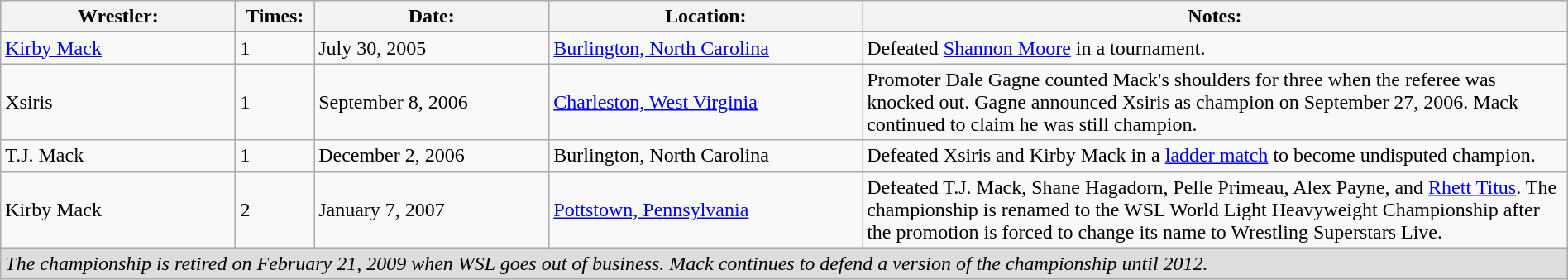<table class="wikitable" width=100%>
<tr>
<th width=15%>Wrestler:</th>
<th width=5%>Times:</th>
<th width=15%>Date:</th>
<th width=20%>Location:</th>
<th width=45%>Notes:</th>
</tr>
<tr>
<td><a href='#'>Kirby Mack</a></td>
<td>1</td>
<td>July 30, 2005</td>
<td><a href='#'>Burlington, North Carolina</a></td>
<td>Defeated <a href='#'>Shannon Moore</a> in a tournament.</td>
</tr>
<tr>
<td>Xsiris</td>
<td>1</td>
<td>September 8, 2006</td>
<td><a href='#'>Charleston, West Virginia</a></td>
<td>Promoter Dale Gagne counted Mack's shoulders for three when the referee was knocked out. Gagne announced Xsiris as champion on September 27, 2006. Mack continued to claim he was still champion.</td>
</tr>
<tr>
<td>T.J. Mack</td>
<td>1</td>
<td>December 2, 2006</td>
<td>Burlington, North Carolina</td>
<td>Defeated Xsiris and Kirby Mack in a <a href='#'>ladder match</a> to become undisputed champion.</td>
</tr>
<tr>
<td>Kirby Mack</td>
<td>2</td>
<td>January 7, 2007</td>
<td><a href='#'>Pottstown, Pennsylvania</a></td>
<td>Defeated T.J. Mack, Shane Hagadorn, Pelle Primeau, Alex Payne, and <a href='#'>Rhett Titus</a>. The championship is renamed to the WSL World Light Heavyweight Championship after the promotion is forced to change its name to Wrestling Superstars Live.</td>
</tr>
<tr>
<td style="background: #dddddd;" colspan=5><em>The championship is retired on February 21, 2009 when WSL goes out of business. Mack continues to defend a version of the championship until 2012.</em></td>
</tr>
</table>
